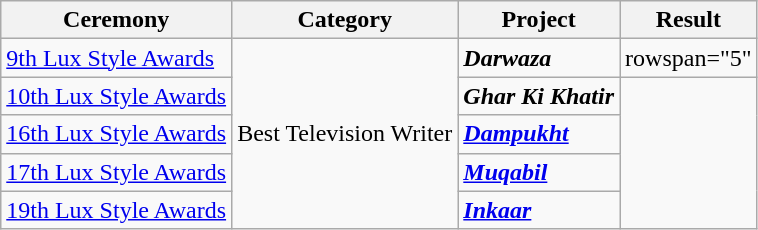<table class="wikitable style">
<tr>
<th>Ceremony</th>
<th>Category</th>
<th>Project</th>
<th>Result</th>
</tr>
<tr>
<td><a href='#'>9th Lux Style Awards</a></td>
<td Rowspan="5">Best Television Writer</td>
<td><strong><em>Darwaza</em></strong></td>
<td>rowspan="5" </td>
</tr>
<tr>
<td><a href='#'>10th Lux Style Awards</a></td>
<td><strong><em>Ghar Ki Khatir</em></strong></td>
</tr>
<tr>
<td><a href='#'>16th Lux Style Awards</a></td>
<td><strong><em><a href='#'>Dampukht</a></em></strong></td>
</tr>
<tr>
<td><a href='#'>17th Lux Style Awards</a></td>
<td><strong><em><a href='#'>Muqabil</a></em></strong></td>
</tr>
<tr>
<td><a href='#'>19th Lux Style Awards</a></td>
<td><strong><em><a href='#'>Inkaar</a></em></strong></td>
</tr>
</table>
